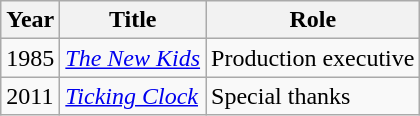<table class="wikitable">
<tr>
<th>Year</th>
<th>Title</th>
<th>Role</th>
</tr>
<tr>
<td>1985</td>
<td><em><a href='#'>The New Kids</a></em></td>
<td>Production executive</td>
</tr>
<tr>
<td>2011</td>
<td><em><a href='#'>Ticking Clock</a></em></td>
<td>Special thanks</td>
</tr>
</table>
